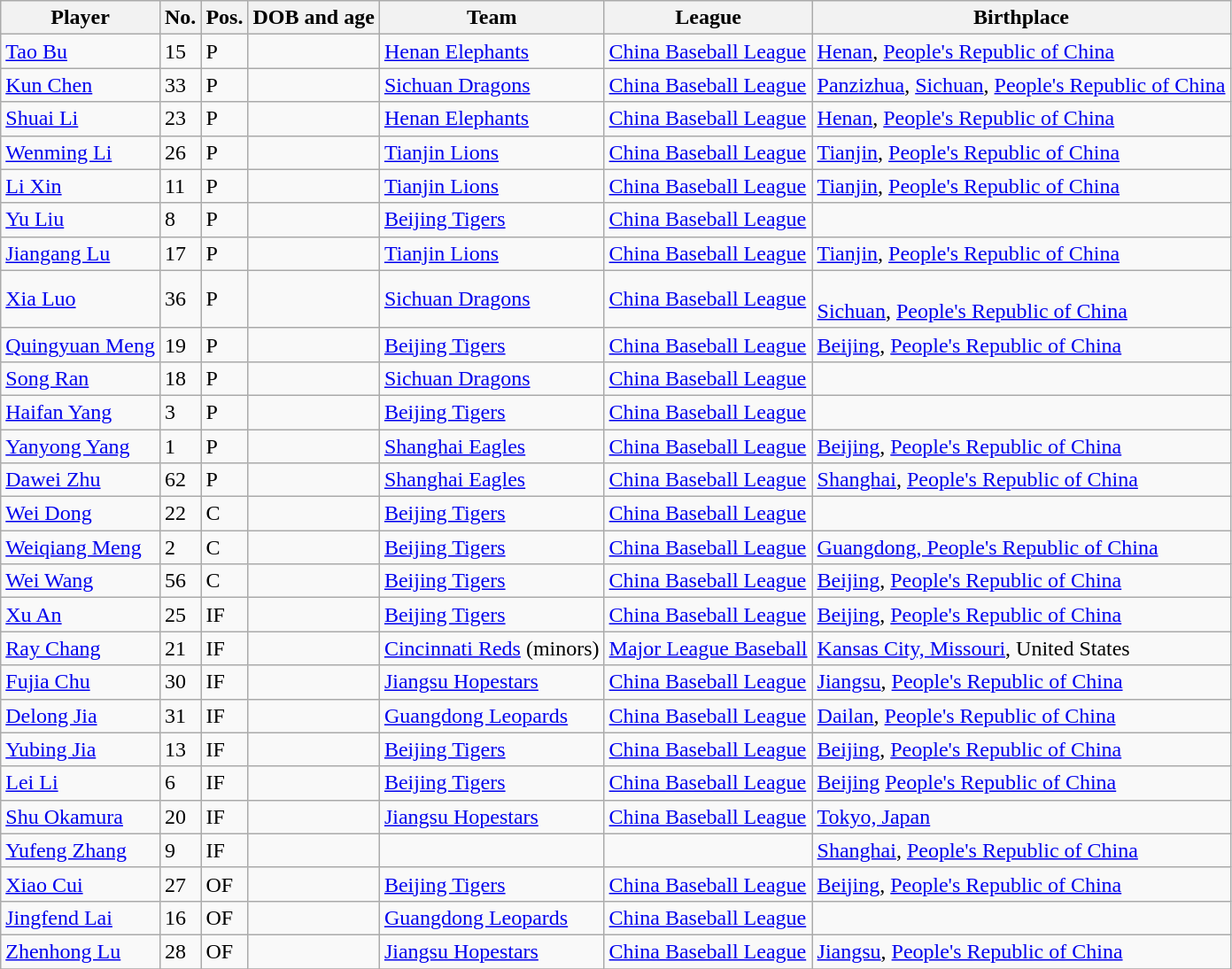<table class="wikitable sortable">
<tr>
<th>Player</th>
<th>No.</th>
<th>Pos.</th>
<th>DOB and age</th>
<th>Team</th>
<th>League</th>
<th>Birthplace</th>
</tr>
<tr>
<td><a href='#'>Tao Bu</a></td>
<td>15</td>
<td>P</td>
<td></td>
<td> <a href='#'>Henan Elephants</a></td>
<td><a href='#'>China Baseball League</a></td>
<td><a href='#'>Henan</a>, <a href='#'>People's Republic of China</a></td>
</tr>
<tr>
<td><a href='#'>Kun Chen</a></td>
<td>33</td>
<td>P</td>
<td></td>
<td> <a href='#'>Sichuan Dragons</a></td>
<td><a href='#'>China Baseball League</a></td>
<td><a href='#'>Panzizhua</a>, <a href='#'>Sichuan</a>, <a href='#'>People's Republic of China</a></td>
</tr>
<tr>
<td><a href='#'>Shuai Li</a></td>
<td>23</td>
<td>P</td>
<td></td>
<td> <a href='#'>Henan Elephants</a></td>
<td><a href='#'>China Baseball League</a></td>
<td><a href='#'>Henan</a>, <a href='#'>People's Republic of China</a></td>
</tr>
<tr>
<td><a href='#'>Wenming Li</a></td>
<td>26</td>
<td>P</td>
<td></td>
<td> <a href='#'>Tianjin Lions</a></td>
<td><a href='#'>China Baseball League</a></td>
<td><a href='#'>Tianjin</a>, <a href='#'>People's Republic of China</a></td>
</tr>
<tr>
<td><a href='#'>Li Xin</a></td>
<td>11</td>
<td>P</td>
<td></td>
<td> <a href='#'>Tianjin Lions</a></td>
<td><a href='#'>China Baseball League</a></td>
<td><a href='#'>Tianjin</a>, <a href='#'>People's Republic of China</a></td>
</tr>
<tr>
<td><a href='#'>Yu Liu</a></td>
<td>8</td>
<td>P</td>
<td></td>
<td> <a href='#'>Beijing Tigers</a></td>
<td><a href='#'>China Baseball League</a></td>
<td></td>
</tr>
<tr>
<td><a href='#'>Jiangang Lu</a></td>
<td>17</td>
<td>P</td>
<td></td>
<td> <a href='#'>Tianjin Lions</a></td>
<td><a href='#'>China Baseball League</a></td>
<td><a href='#'>Tianjin</a>, <a href='#'>People's Republic of China</a></td>
</tr>
<tr>
<td><a href='#'>Xia Luo</a></td>
<td>36</td>
<td>P</td>
<td></td>
<td> <a href='#'>Sichuan Dragons</a></td>
<td><a href='#'>China Baseball League</a></td>
<td><br><a href='#'>Sichuan</a>, <a href='#'>People's Republic of China</a></td>
</tr>
<tr>
<td><a href='#'>Quingyuan Meng</a></td>
<td>19</td>
<td>P</td>
<td></td>
<td> <a href='#'>Beijing Tigers</a></td>
<td><a href='#'>China Baseball League</a></td>
<td><a href='#'>Beijing</a>, <a href='#'>People's Republic of China</a></td>
</tr>
<tr>
<td><a href='#'>Song Ran</a></td>
<td>18</td>
<td>P</td>
<td></td>
<td> <a href='#'>Sichuan Dragons</a></td>
<td><a href='#'>China Baseball League</a></td>
<td></td>
</tr>
<tr>
<td><a href='#'>Haifan Yang</a></td>
<td>3</td>
<td>P</td>
<td></td>
<td> <a href='#'>Beijing Tigers</a></td>
<td><a href='#'>China Baseball League</a></td>
<td></td>
</tr>
<tr>
<td><a href='#'>Yanyong Yang</a></td>
<td>1</td>
<td>P</td>
<td></td>
<td> <a href='#'>Shanghai Eagles</a></td>
<td><a href='#'>China Baseball League</a></td>
<td><a href='#'>Beijing</a>, <a href='#'>People's Republic of China</a></td>
</tr>
<tr>
<td><a href='#'>Dawei Zhu</a></td>
<td>62</td>
<td>P</td>
<td></td>
<td> <a href='#'>Shanghai Eagles</a></td>
<td><a href='#'>China Baseball League</a></td>
<td><a href='#'>Shanghai</a>, <a href='#'>People's Republic of China</a></td>
</tr>
<tr>
<td><a href='#'>Wei Dong</a></td>
<td>22</td>
<td>C</td>
<td></td>
<td> <a href='#'>Beijing Tigers</a></td>
<td><a href='#'>China Baseball League</a></td>
<td></td>
</tr>
<tr>
<td><a href='#'>Weiqiang Meng</a></td>
<td>2</td>
<td>C</td>
<td></td>
<td> <a href='#'>Beijing Tigers</a></td>
<td><a href='#'>China Baseball League</a></td>
<td><a href='#'>Guangdong, People's Republic of China</a></td>
</tr>
<tr>
<td><a href='#'>Wei Wang</a></td>
<td>56</td>
<td>C</td>
<td></td>
<td> <a href='#'>Beijing Tigers</a></td>
<td><a href='#'>China Baseball League</a></td>
<td><a href='#'>Beijing</a>, <a href='#'>People's Republic of China</a></td>
</tr>
<tr>
<td><a href='#'>Xu An</a></td>
<td>25</td>
<td>IF</td>
<td></td>
<td> <a href='#'>Beijing Tigers</a></td>
<td><a href='#'>China Baseball League</a></td>
<td><a href='#'>Beijing</a>, <a href='#'>People's Republic of China</a></td>
</tr>
<tr>
<td><a href='#'>Ray Chang</a></td>
<td>21</td>
<td>IF</td>
<td></td>
<td> <a href='#'>Cincinnati Reds</a> (minors)</td>
<td><a href='#'>Major League Baseball</a></td>
<td><a href='#'>Kansas City, Missouri</a>, United States</td>
</tr>
<tr>
<td><a href='#'>Fujia Chu</a></td>
<td>30</td>
<td>IF</td>
<td></td>
<td> <a href='#'>Jiangsu Hopestars</a></td>
<td><a href='#'>China Baseball League</a></td>
<td><a href='#'>Jiangsu</a>, <a href='#'>People's Republic of China</a></td>
</tr>
<tr>
<td><a href='#'>Delong Jia</a></td>
<td>31</td>
<td>IF</td>
<td></td>
<td> <a href='#'>Guangdong Leopards</a></td>
<td><a href='#'>China Baseball League</a></td>
<td><a href='#'>Dailan</a>, <a href='#'>People's Republic of China</a></td>
</tr>
<tr>
<td><a href='#'>Yubing Jia</a></td>
<td>13</td>
<td>IF</td>
<td></td>
<td> <a href='#'>Beijing Tigers</a></td>
<td><a href='#'>China Baseball League</a></td>
<td><a href='#'>Beijing</a>, <a href='#'>People's Republic of China</a></td>
</tr>
<tr>
<td><a href='#'>Lei Li</a></td>
<td>6</td>
<td>IF</td>
<td></td>
<td> <a href='#'>Beijing Tigers</a></td>
<td><a href='#'>China Baseball League</a></td>
<td><a href='#'>Beijing</a> <a href='#'>People's Republic of China</a></td>
</tr>
<tr>
<td><a href='#'>Shu Okamura</a></td>
<td>20</td>
<td>IF</td>
<td></td>
<td> <a href='#'>Jiangsu Hopestars</a></td>
<td><a href='#'>China Baseball League</a></td>
<td><a href='#'>Tokyo, Japan</a></td>
</tr>
<tr>
<td><a href='#'>Yufeng Zhang</a></td>
<td>9</td>
<td>IF</td>
<td></td>
<td></td>
<td></td>
<td><a href='#'>Shanghai</a>, <a href='#'>People's Republic of China</a></td>
</tr>
<tr>
<td><a href='#'>Xiao Cui</a></td>
<td>27</td>
<td>OF</td>
<td></td>
<td> <a href='#'>Beijing Tigers</a></td>
<td><a href='#'>China Baseball League</a></td>
<td><a href='#'>Beijing</a>, <a href='#'>People's Republic of China</a></td>
</tr>
<tr>
<td><a href='#'>Jingfend Lai</a></td>
<td>16</td>
<td>OF</td>
<td></td>
<td> <a href='#'>Guangdong Leopards</a></td>
<td><a href='#'>China Baseball League</a></td>
<td></td>
</tr>
<tr>
<td><a href='#'>Zhenhong Lu</a></td>
<td>28</td>
<td>OF</td>
<td></td>
<td> <a href='#'>Jiangsu Hopestars</a></td>
<td><a href='#'>China Baseball League</a></td>
<td><a href='#'>Jiangsu</a>, <a href='#'>People's Republic of China</a></td>
</tr>
<tr>
</tr>
</table>
